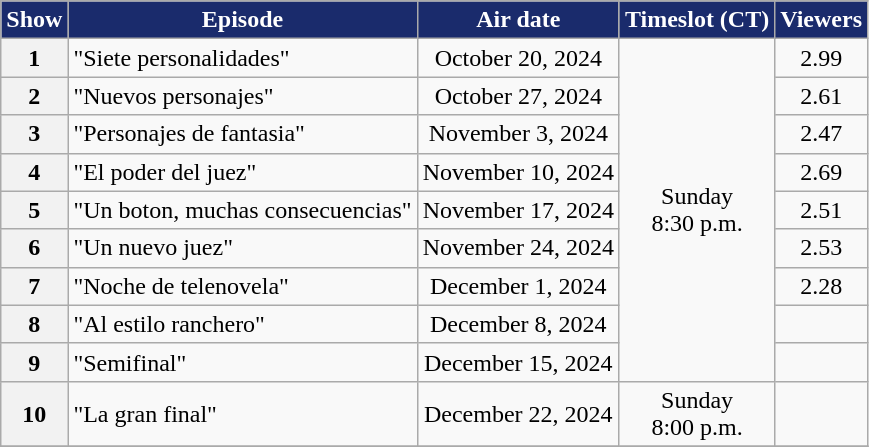<table class="wikitable" style="text-align:center">
<tr>
<th style="background:#1A2B6C; color:white;">Show</th>
<th style="background:#1A2B6C; color:white;">Episode</th>
<th style="background:#1A2B6C; color:white;">Air date</th>
<th style="background:#1A2B6C; color:white;">Timeslot (CT)</th>
<th style="background:#1A2B6C; color:white;">Viewers<br></th>
</tr>
<tr>
<th>1</th>
<td style="text-align:left;">"Siete personalidades"</td>
<td>October 20, 2024</td>
<td rowspan="9">Sunday <br> 8:30 p.m.</td>
<td>2.99</td>
</tr>
<tr>
<th>2</th>
<td style="text-align:left;">"Nuevos personajes"</td>
<td>October 27, 2024</td>
<td>2.61</td>
</tr>
<tr>
<th>3</th>
<td style="text-align:left;">"Personajes de fantasia"</td>
<td>November 3, 2024</td>
<td>2.47</td>
</tr>
<tr>
<th>4</th>
<td style="text-align:left;">"El poder del juez"</td>
<td>November 10, 2024</td>
<td>2.69</td>
</tr>
<tr>
<th>5</th>
<td style="text-align:left;">"Un boton, muchas consecuencias"</td>
<td>November 17, 2024</td>
<td>2.51</td>
</tr>
<tr>
<th>6</th>
<td style="text-align:left;">"Un nuevo juez"</td>
<td>November 24, 2024</td>
<td>2.53</td>
</tr>
<tr>
<th>7</th>
<td style="text-align:left;">"Noche de telenovela"</td>
<td>December 1, 2024</td>
<td>2.28</td>
</tr>
<tr>
<th>8</th>
<td style="text-align:left;">"Al estilo ranchero"</td>
<td>December 8, 2024</td>
<td></td>
</tr>
<tr>
<th>9</th>
<td style="text-align:left;">"Semifinal"</td>
<td>December 15, 2024</td>
<td></td>
</tr>
<tr>
<th>10</th>
<td style="text-align:left;">"La gran final"</td>
<td>December 22, 2024</td>
<td>Sunday <br> 8:00 p.m.</td>
<td></td>
</tr>
<tr>
</tr>
</table>
